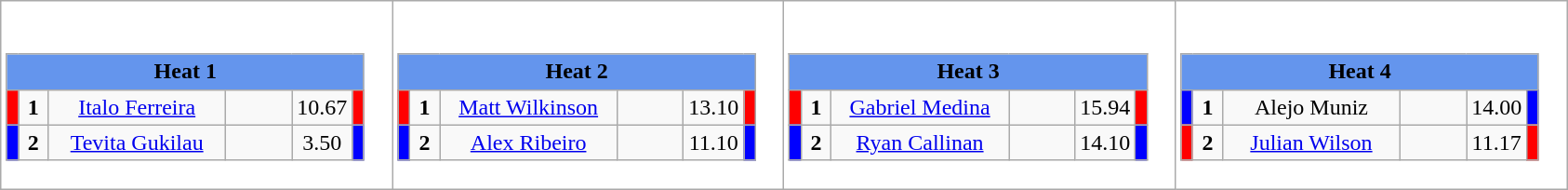<table class="wikitable" style="background:#fff;">
<tr>
<td><div><br><table class="wikitable">
<tr>
<td colspan="6"  style="text-align:center; background:#6495ed;"><strong>Heat 1</strong></td>
</tr>
<tr>
<td style="width:01px; background: #f00;"></td>
<td style="width:14px; text-align:center;"><strong>1</strong></td>
<td style="width:120px; text-align:center;"><a href='#'>Italo Ferreira</a></td>
<td style="width:40px; text-align:center;"></td>
<td style="width:20px; text-align:center;">10.67</td>
<td style="width:01px; background: #f00;"></td>
</tr>
<tr>
<td style="width:01px; background: #00f;"></td>
<td style="width:14px; text-align:center;"><strong>2</strong></td>
<td style="width:120px; text-align:center;"><a href='#'>Tevita Gukilau</a></td>
<td style="width:40px; text-align:center;"></td>
<td style="width:20px; text-align:center;">3.50</td>
<td style="width:01px; background: #00f;"></td>
</tr>
</table>
</div></td>
<td><div><br><table class="wikitable">
<tr>
<td colspan="6"  style="text-align:center; background:#6495ed;"><strong>Heat 2</strong></td>
</tr>
<tr>
<td style="width:01px; background: #f00;"></td>
<td style="width:14px; text-align:center;"><strong>1</strong></td>
<td style="width:120px; text-align:center;"><a href='#'>Matt Wilkinson</a></td>
<td style="width:40px; text-align:center;"></td>
<td style="width:20px; text-align:center;">13.10</td>
<td style="width:01px; background: #f00;"></td>
</tr>
<tr>
<td style="width:01px; background: #00f;"></td>
<td style="width:14px; text-align:center;"><strong>2</strong></td>
<td style="width:120px; text-align:center;"><a href='#'>Alex Ribeiro</a></td>
<td style="width:40px; text-align:center;"></td>
<td style="width:20px; text-align:center;">11.10</td>
<td style="width:01px; background: #00f;"></td>
</tr>
</table>
</div></td>
<td><div><br><table class="wikitable">
<tr>
<td colspan="6"  style="text-align:center; background:#6495ed;"><strong>Heat 3</strong></td>
</tr>
<tr>
<td style="width:01px; background: #f00;"></td>
<td style="width:14px; text-align:center;"><strong>1</strong></td>
<td style="width:120px; text-align:center;"><a href='#'>Gabriel Medina</a></td>
<td style="width:40px; text-align:center;"></td>
<td style="width:20px; text-align:center;">15.94</td>
<td style="width:01px; background: #f00;"></td>
</tr>
<tr>
<td style="width:01px; background: #00f;"></td>
<td style="width:14px; text-align:center;"><strong>2</strong></td>
<td style="width:120px; text-align:center;"><a href='#'>Ryan Callinan</a></td>
<td style="width:40px; text-align:center;"></td>
<td style="width:20px; text-align:center;">14.10</td>
<td style="width:01px; background: #00f;"></td>
</tr>
</table>
</div></td>
<td><div><br><table class="wikitable">
<tr>
<td colspan="6"  style="text-align:center; background:#6495ed;"><strong>Heat 4</strong></td>
</tr>
<tr>
<td style="width:01px; background: #00f;"></td>
<td style="width:14px; text-align:center;"><strong>1</strong></td>
<td style="width:120px; text-align:center;">Alejo Muniz</td>
<td style="width:40px; text-align:center;"></td>
<td style="width:20px; text-align:center;">14.00</td>
<td style="width:01px; background: #00f;"></td>
</tr>
<tr>
<td style="width:01px; background: #f00;"></td>
<td style="width:14px; text-align:center;"><strong>2</strong></td>
<td style="width:120px; text-align:center;"><a href='#'>Julian Wilson</a></td>
<td style="width:40px; text-align:center;"></td>
<td style="width:20px; text-align:center;">11.17</td>
<td style="width:01px; background: #f00;"></td>
</tr>
</table>
</div></td>
</tr>
</table>
